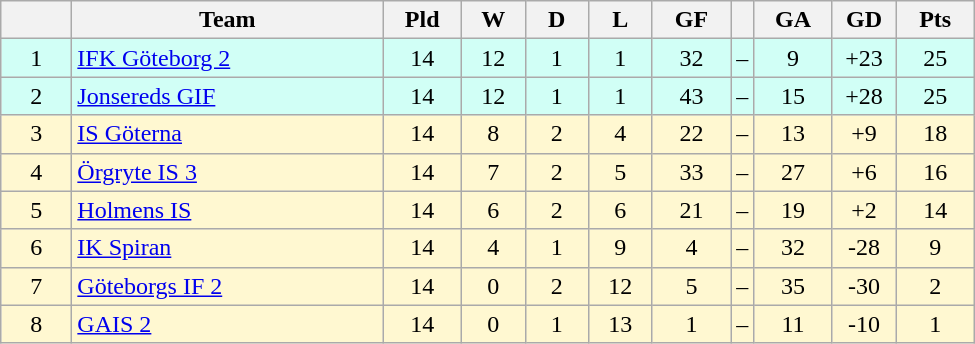<table class="wikitable" style="text-align: center;">
<tr>
<th style="width: 40px;"></th>
<th style="width: 200px;">Team</th>
<th style="width: 45px;">Pld</th>
<th style="width: 35px;">W</th>
<th style="width: 35px;">D</th>
<th style="width: 35px;">L</th>
<th style="width: 45px;">GF</th>
<th></th>
<th style="width: 45px;">GA</th>
<th style="width: 35px;">GD</th>
<th style="width: 45px;">Pts</th>
</tr>
<tr style="background: #d1fff6">
<td>1</td>
<td style="text-align: left;"><a href='#'>IFK Göteborg 2</a></td>
<td>14</td>
<td>12</td>
<td>1</td>
<td>1</td>
<td>32</td>
<td>–</td>
<td>9</td>
<td>+23</td>
<td>25</td>
</tr>
<tr style="background: #d1fff6">
<td>2</td>
<td style="text-align: left;"><a href='#'>Jonsereds GIF</a></td>
<td>14</td>
<td>12</td>
<td>1</td>
<td>1</td>
<td>43</td>
<td>–</td>
<td>15</td>
<td>+28</td>
<td>25</td>
</tr>
<tr style="background: #fff8d1">
<td>3</td>
<td style="text-align: left;"><a href='#'>IS Göterna</a></td>
<td>14</td>
<td>8</td>
<td>2</td>
<td>4</td>
<td>22</td>
<td>–</td>
<td>13</td>
<td>+9</td>
<td>18</td>
</tr>
<tr style="background: #fff8d1">
<td>4</td>
<td style="text-align: left;"><a href='#'>Örgryte IS 3</a></td>
<td>14</td>
<td>7</td>
<td>2</td>
<td>5</td>
<td>33</td>
<td>–</td>
<td>27</td>
<td>+6</td>
<td>16</td>
</tr>
<tr style="background: #fff8d1">
<td>5</td>
<td style="text-align: left;"><a href='#'>Holmens IS</a></td>
<td>14</td>
<td>6</td>
<td>2</td>
<td>6</td>
<td>21</td>
<td>–</td>
<td>19</td>
<td>+2</td>
<td>14</td>
</tr>
<tr style="background: #fff8d1">
<td>6</td>
<td style="text-align: left;"><a href='#'>IK Spiran</a></td>
<td>14</td>
<td>4</td>
<td>1</td>
<td>9</td>
<td>4</td>
<td>–</td>
<td>32</td>
<td>-28</td>
<td>9</td>
</tr>
<tr style="background: #fff8d1">
<td>7</td>
<td style="text-align: left;"><a href='#'>Göteborgs IF 2</a></td>
<td>14</td>
<td>0</td>
<td>2</td>
<td>12</td>
<td>5</td>
<td>–</td>
<td>35</td>
<td>-30</td>
<td>2</td>
</tr>
<tr style="background: #fff8d1">
<td>8</td>
<td style="text-align: left;"><a href='#'>GAIS 2</a></td>
<td>14</td>
<td>0</td>
<td>1</td>
<td>13</td>
<td>1</td>
<td>–</td>
<td>11</td>
<td>-10</td>
<td>1</td>
</tr>
</table>
